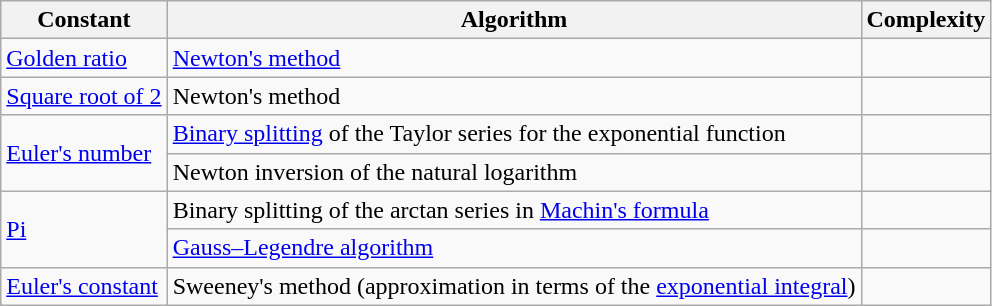<table class="wikitable">
<tr>
<th>Constant</th>
<th>Algorithm</th>
<th>Complexity</th>
</tr>
<tr>
<td><a href='#'>Golden ratio</a></td>
<td><a href='#'>Newton's method</a></td>
<td></td>
</tr>
<tr>
<td><a href='#'>Square root of 2</a></td>
<td>Newton's method</td>
<td></td>
</tr>
<tr>
<td rowspan=2><a href='#'>Euler's number</a></td>
<td><a href='#'>Binary splitting</a> of the Taylor series for the exponential function</td>
<td></td>
</tr>
<tr>
<td>Newton inversion of the natural logarithm</td>
<td></td>
</tr>
<tr>
<td rowspan=2><a href='#'>Pi</a></td>
<td>Binary splitting of the arctan series in <a href='#'>Machin's formula</a></td>
<td></td>
</tr>
<tr>
<td><a href='#'>Gauss–Legendre algorithm</a></td>
<td></td>
</tr>
<tr>
<td><a href='#'>Euler's constant</a></td>
<td>Sweeney's method (approximation in terms of the <a href='#'>exponential integral</a>)</td>
<td></td>
</tr>
</table>
